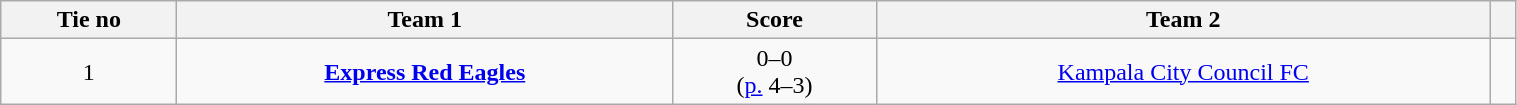<table class="wikitable" style="text-align:center; width:80%; font-size:100%">
<tr>
<th style= width="80px">Tie no</th>
<th style= width="300px">Team 1</th>
<th style= width="80px">Score</th>
<th style= width="300px">Team 2</th>
<th style= width="300px"></th>
</tr>
<tr>
<td>1</td>
<td><strong><a href='#'>Express Red Eagles</a></strong></td>
<td>0–0<br> (<a href='#'>p.</a> 4–3)</td>
<td><a href='#'>Kampala City Council FC</a></td>
<td></td>
</tr>
</table>
